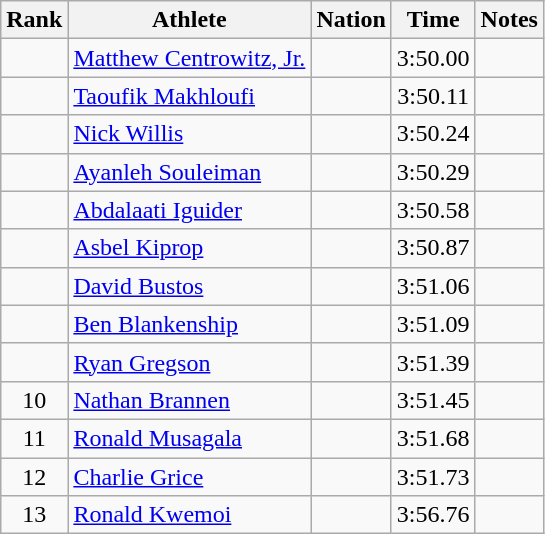<table class="wikitable sortable" style="text-align:center">
<tr>
<th>Rank</th>
<th>Athlete</th>
<th>Nation</th>
<th>Time</th>
<th>Notes</th>
</tr>
<tr>
<td></td>
<td align="left"><a href='#'>Matthew Centrowitz, Jr.</a></td>
<td align=left></td>
<td>3:50.00</td>
<td></td>
</tr>
<tr>
<td></td>
<td align="left"><a href='#'>Taoufik Makhloufi</a></td>
<td align=left></td>
<td>3:50.11</td>
<td></td>
</tr>
<tr>
<td></td>
<td align="left"><a href='#'>Nick Willis</a></td>
<td align=left></td>
<td>3:50.24</td>
<td></td>
</tr>
<tr>
<td></td>
<td align="left"><a href='#'>Ayanleh Souleiman</a></td>
<td align=left></td>
<td>3:50.29</td>
<td></td>
</tr>
<tr>
<td></td>
<td align="left"><a href='#'>Abdalaati Iguider</a></td>
<td align=left></td>
<td>3:50.58</td>
<td></td>
</tr>
<tr>
<td></td>
<td align="left"><a href='#'>Asbel Kiprop</a></td>
<td align=left></td>
<td>3:50.87</td>
<td></td>
</tr>
<tr>
<td></td>
<td align="left"><a href='#'>David Bustos</a></td>
<td align=left></td>
<td>3:51.06</td>
<td></td>
</tr>
<tr>
<td></td>
<td align="left"><a href='#'>Ben Blankenship</a></td>
<td align=left></td>
<td>3:51.09</td>
<td></td>
</tr>
<tr>
<td></td>
<td align="left"><a href='#'>Ryan Gregson</a></td>
<td align=left></td>
<td>3:51.39</td>
<td></td>
</tr>
<tr>
<td>10</td>
<td align="left"><a href='#'>Nathan Brannen</a></td>
<td align=left></td>
<td>3:51.45</td>
<td></td>
</tr>
<tr>
<td>11</td>
<td align="left"><a href='#'>Ronald Musagala</a></td>
<td align=left></td>
<td>3:51.68</td>
<td></td>
</tr>
<tr>
<td>12</td>
<td align="left"><a href='#'>Charlie Grice</a></td>
<td align=left></td>
<td>3:51.73</td>
<td></td>
</tr>
<tr>
<td>13</td>
<td align="left"><a href='#'>Ronald Kwemoi</a></td>
<td align=left></td>
<td>3:56.76</td>
<td></td>
</tr>
</table>
